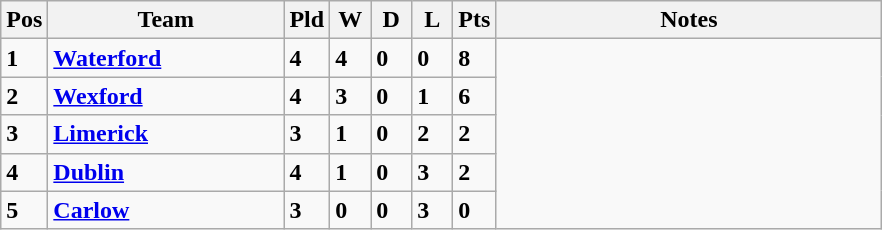<table class="wikitable" style="text-align: centre;">
<tr>
<th width=20>Pos</th>
<th width=150>Team</th>
<th width=20>Pld</th>
<th width=20>W</th>
<th width=20>D</th>
<th width=20>L</th>
<th width=20>Pts</th>
<th width=250>Notes</th>
</tr>
<tr style>
<td><strong>1</strong></td>
<td align=left><strong> <a href='#'>Waterford</a> </strong></td>
<td><strong>4</strong></td>
<td><strong>4</strong></td>
<td><strong>0</strong></td>
<td><strong>0</strong></td>
<td><strong>8</strong></td>
</tr>
<tr style>
<td><strong>2</strong></td>
<td align=left><strong> <a href='#'>Wexford</a> </strong></td>
<td><strong>4</strong></td>
<td><strong>3</strong></td>
<td><strong>0</strong></td>
<td><strong>1</strong></td>
<td><strong>6</strong></td>
</tr>
<tr>
<td><strong>3</strong></td>
<td align=left><strong> <a href='#'>Limerick</a> </strong></td>
<td><strong>3</strong></td>
<td><strong>1</strong></td>
<td><strong>0</strong></td>
<td><strong>2</strong></td>
<td><strong>2</strong></td>
</tr>
<tr style>
<td><strong>4</strong></td>
<td align=left><strong> <a href='#'>Dublin</a> </strong></td>
<td><strong>4</strong></td>
<td><strong>1</strong></td>
<td><strong>0</strong></td>
<td><strong>3</strong></td>
<td><strong>2</strong></td>
</tr>
<tr>
<td><strong>5</strong></td>
<td align=left><strong> <a href='#'>Carlow</a> </strong></td>
<td><strong>3</strong></td>
<td><strong>0</strong></td>
<td><strong>0</strong></td>
<td><strong>3</strong></td>
<td><strong>0</strong></td>
</tr>
</table>
